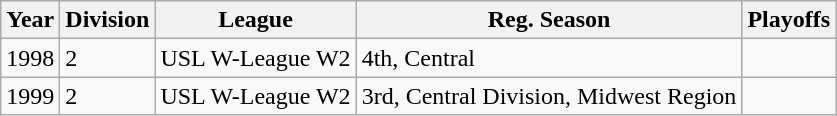<table class="wikitable">
<tr>
<th>Year</th>
<th>Division</th>
<th>League</th>
<th>Reg. Season</th>
<th>Playoffs</th>
</tr>
<tr>
<td>1998</td>
<td>2</td>
<td>USL W-League W2</td>
<td>4th, Central</td>
<td></td>
</tr>
<tr>
<td>1999</td>
<td>2</td>
<td>USL W-League W2</td>
<td>3rd, Central Division, Midwest Region</td>
<td></td>
</tr>
</table>
